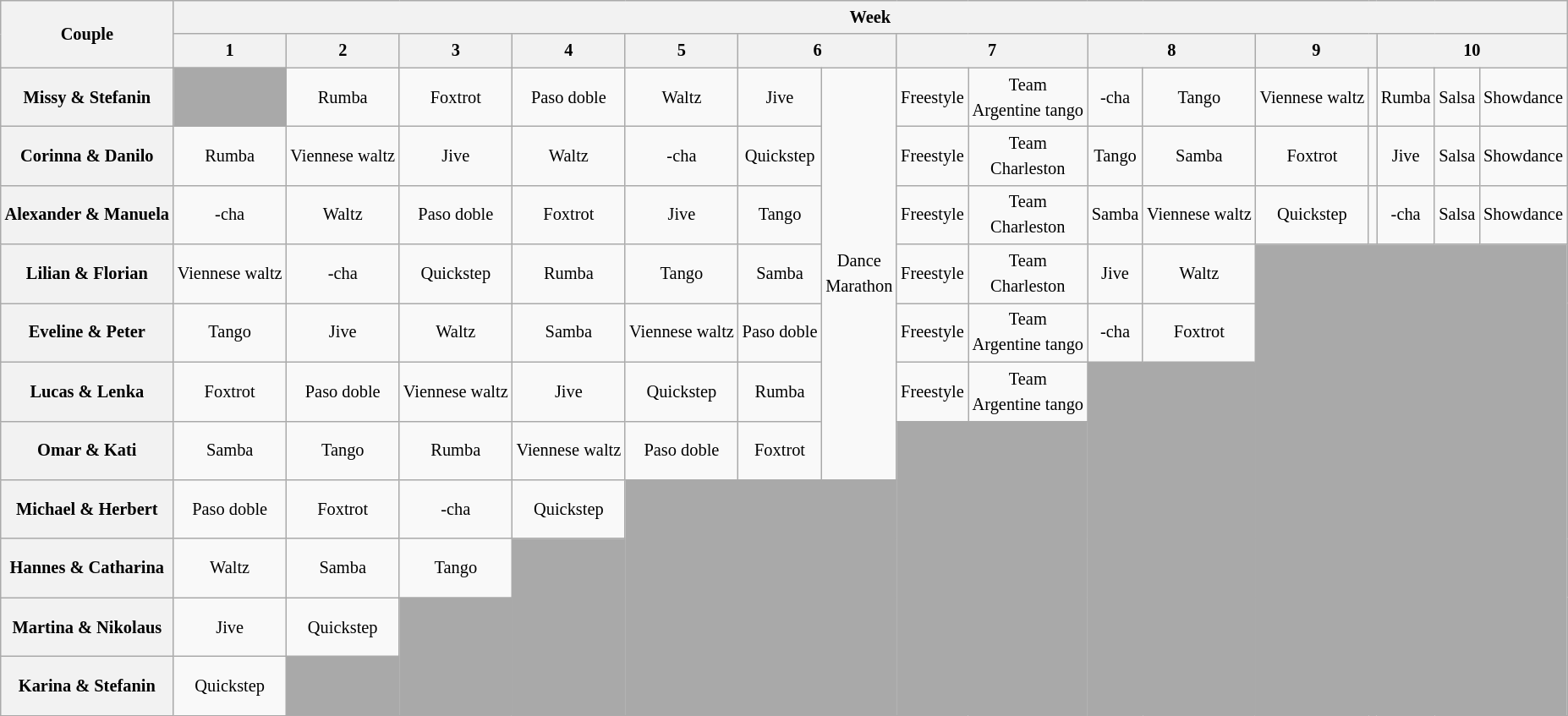<table class="wikitable unsortable" style="text-align:center; font-size:85%; line-height:20px">
<tr>
<th rowspan="2" scope="col">Couple</th>
<th colspan="16">Week</th>
</tr>
<tr>
<th scope="col">1</th>
<th scope="col">2</th>
<th>3</th>
<th>4</th>
<th scope="col">5</th>
<th colspan="2">6</th>
<th colspan="2" scope="col">7</th>
<th colspan="2">8</th>
<th colspan="2" scope="col">9</th>
<th colspan="3" scope="col">10</th>
</tr>
<tr>
<th scope="row" height="40px">Missy & Stefanin</th>
<td bgcolor="darkgray"></td>
<td>Rumba</td>
<td>Foxtrot</td>
<td>Paso doble</td>
<td>Waltz</td>
<td>Jive</td>
<td rowspan="7">Dance<br>Marathon</td>
<td>Freestyle</td>
<td>Team<br>Argentine tango</td>
<td>-cha</td>
<td>Tango</td>
<td>Viennese waltz</td>
<td></td>
<td>Rumba</td>
<td>Salsa</td>
<td>Showdance</td>
</tr>
<tr>
<th scope="row" height="40px">Corinna & Danilo</th>
<td>Rumba</td>
<td>Viennese waltz</td>
<td>Jive</td>
<td>Waltz</td>
<td>-cha</td>
<td>Quickstep</td>
<td>Freestyle</td>
<td>Team<br>Charleston</td>
<td>Tango</td>
<td>Samba</td>
<td>Foxtrot</td>
<td></td>
<td>Jive</td>
<td>Salsa</td>
<td>Showdance</td>
</tr>
<tr>
<th scope="row" height="40px">Alexander & Manuela</th>
<td>-cha</td>
<td>Waltz</td>
<td>Paso doble</td>
<td>Foxtrot</td>
<td>Jive</td>
<td>Tango</td>
<td>Freestyle</td>
<td>Team<br>Charleston</td>
<td>Samba</td>
<td>Viennese waltz</td>
<td>Quickstep</td>
<td></td>
<td>-cha</td>
<td>Salsa</td>
<td>Showdance</td>
</tr>
<tr>
<th scope="row" height="40px">Lilian & Florian</th>
<td>Viennese waltz</td>
<td>-cha</td>
<td>Quickstep</td>
<td>Rumba</td>
<td>Tango</td>
<td>Samba</td>
<td>Freestyle</td>
<td>Team<br>Charleston</td>
<td>Jive</td>
<td>Waltz</td>
<td colspan="5" rowspan="8" bgcolor="darkgray"></td>
</tr>
<tr>
<th scope="row" height="40px">Eveline & Peter</th>
<td>Tango</td>
<td>Jive</td>
<td>Waltz</td>
<td>Samba</td>
<td>Viennese waltz</td>
<td>Paso doble</td>
<td>Freestyle</td>
<td>Team<br>Argentine tango</td>
<td>-cha</td>
<td>Foxtrot</td>
</tr>
<tr>
<th scope="row" height="40px">Lucas & Lenka</th>
<td>Foxtrot</td>
<td>Paso doble</td>
<td>Viennese waltz</td>
<td>Jive</td>
<td>Quickstep</td>
<td>Rumba</td>
<td>Freestyle</td>
<td>Team<br>Argentine tango</td>
<td colspan="2" rowspan="6" bgcolor="darkgray"></td>
</tr>
<tr>
<th scope="row" height="40px">Omar & Kati</th>
<td>Samba</td>
<td>Tango</td>
<td>Rumba</td>
<td>Viennese waltz</td>
<td>Paso doble</td>
<td>Foxtrot</td>
<td colspan="2" rowspan="5" bgcolor="darkgray"></td>
</tr>
<tr>
<th scope="row" height="40px">Michael & Herbert</th>
<td>Paso doble</td>
<td>Foxtrot</td>
<td>-cha</td>
<td>Quickstep</td>
<td colspan="3" rowspan="4" bgcolor="darkgray"></td>
</tr>
<tr>
<th scope="row" height="40px">Hannes & Catharina</th>
<td>Waltz</td>
<td>Samba</td>
<td>Tango</td>
<td rowspan="3" bgcolor="darkgray"></td>
</tr>
<tr>
<th scope="row" height="40px">Martina & Nikolaus</th>
<td>Jive</td>
<td>Quickstep</td>
<td rowspan="2" bgcolor="darkgray"></td>
</tr>
<tr>
<th scope="row" height="40px">Karina & Stefanin</th>
<td>Quickstep</td>
<td bgcolor="darkgray"></td>
</tr>
</table>
